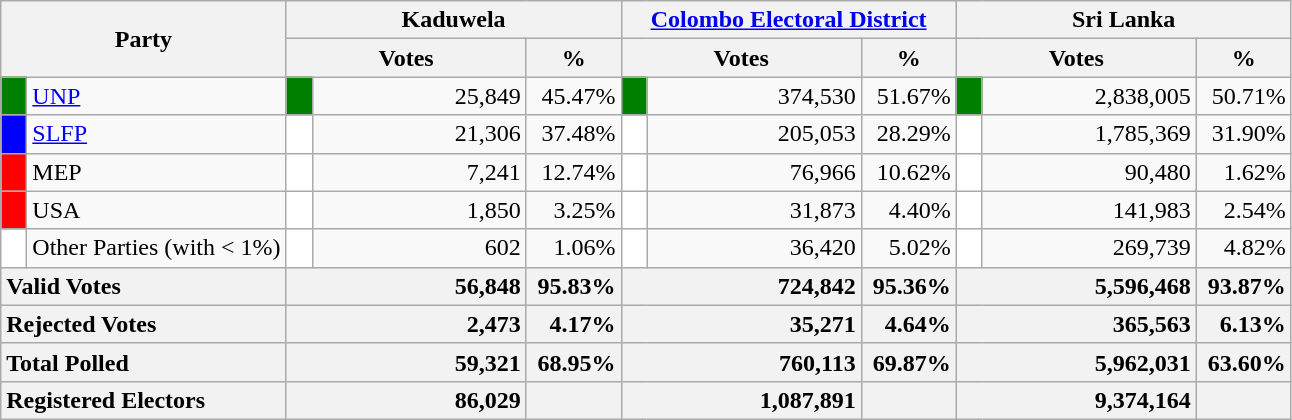<table class="wikitable">
<tr>
<th colspan="2" width="144px"rowspan="2">Party</th>
<th colspan="3" width="216px">Kaduwela</th>
<th colspan="3" width="216px"><a href='#'>Colombo Electoral District</a></th>
<th colspan="3" width="216px">Sri Lanka</th>
</tr>
<tr>
<th colspan="2" width="144px">Votes</th>
<th>%</th>
<th colspan="2" width="144px">Votes</th>
<th>%</th>
<th colspan="2" width="144px">Votes</th>
<th>%</th>
</tr>
<tr>
<td style="background-color:green;" width="10px"></td>
<td style="text-align:left;"><a href='#'>UNP</a></td>
<td style="background-color:green;" width="10px"></td>
<td style="text-align:right;">25,849</td>
<td style="text-align:right;">45.47%</td>
<td style="background-color:green;" width="10px"></td>
<td style="text-align:right;">374,530</td>
<td style="text-align:right;">51.67%</td>
<td style="background-color:green;" width="10px"></td>
<td style="text-align:right;">2,838,005</td>
<td style="text-align:right;">50.71%</td>
</tr>
<tr>
<td style="background-color:blue;" width="10px"></td>
<td style="text-align:left;"><a href='#'>SLFP</a></td>
<td style="background-color:white;" width="10px"></td>
<td style="text-align:right;">21,306</td>
<td style="text-align:right;">37.48%</td>
<td style="background-color:white;" width="10px"></td>
<td style="text-align:right;">205,053</td>
<td style="text-align:right;">28.29%</td>
<td style="background-color:white;" width="10px"></td>
<td style="text-align:right;">1,785,369</td>
<td style="text-align:right;">31.90%</td>
</tr>
<tr>
<td style="background-color:red;" width="10px"></td>
<td style="text-align:left;">MEP</td>
<td style="background-color:white;" width="10px"></td>
<td style="text-align:right;">7,241</td>
<td style="text-align:right;">12.74%</td>
<td style="background-color:white;" width="10px"></td>
<td style="text-align:right;">76,966</td>
<td style="text-align:right;">10.62%</td>
<td style="background-color:white;" width="10px"></td>
<td style="text-align:right;">90,480</td>
<td style="text-align:right;">1.62%</td>
</tr>
<tr>
<td style="background-color:red;" width="10px"></td>
<td style="text-align:left;">USA</td>
<td style="background-color:white;" width="10px"></td>
<td style="text-align:right;">1,850</td>
<td style="text-align:right;">3.25%</td>
<td style="background-color:white;" width="10px"></td>
<td style="text-align:right;">31,873</td>
<td style="text-align:right;">4.40%</td>
<td style="background-color:white;" width="10px"></td>
<td style="text-align:right;">141,983</td>
<td style="text-align:right;">2.54%</td>
</tr>
<tr>
<td style="background-color:white;" width="10px"></td>
<td style="text-align:left;">Other Parties (with < 1%)</td>
<td style="background-color:white;" width="10px"></td>
<td style="text-align:right;">602</td>
<td style="text-align:right;">1.06%</td>
<td style="background-color:white;" width="10px"></td>
<td style="text-align:right;">36,420</td>
<td style="text-align:right;">5.02%</td>
<td style="background-color:white;" width="10px"></td>
<td style="text-align:right;">269,739</td>
<td style="text-align:right;">4.82%</td>
</tr>
<tr>
<th colspan="2" width="144px"style="text-align:left;">Valid Votes</th>
<th style="text-align:right;"colspan="2" width="144px">56,848</th>
<th style="text-align:right;">95.83%</th>
<th style="text-align:right;"colspan="2" width="144px">724,842</th>
<th style="text-align:right;">95.36%</th>
<th style="text-align:right;"colspan="2" width="144px">5,596,468</th>
<th style="text-align:right;">93.87%</th>
</tr>
<tr>
<th colspan="2" width="144px"style="text-align:left;">Rejected Votes</th>
<th style="text-align:right;"colspan="2" width="144px">2,473</th>
<th style="text-align:right;">4.17%</th>
<th style="text-align:right;"colspan="2" width="144px">35,271</th>
<th style="text-align:right;">4.64%</th>
<th style="text-align:right;"colspan="2" width="144px">365,563</th>
<th style="text-align:right;">6.13%</th>
</tr>
<tr>
<th colspan="2" width="144px"style="text-align:left;">Total Polled</th>
<th style="text-align:right;"colspan="2" width="144px">59,321</th>
<th style="text-align:right;">68.95%</th>
<th style="text-align:right;"colspan="2" width="144px">760,113</th>
<th style="text-align:right;">69.87%</th>
<th style="text-align:right;"colspan="2" width="144px">5,962,031</th>
<th style="text-align:right;">63.60%</th>
</tr>
<tr>
<th colspan="2" width="144px"style="text-align:left;">Registered Electors</th>
<th style="text-align:right;"colspan="2" width="144px">86,029</th>
<th></th>
<th style="text-align:right;"colspan="2" width="144px">1,087,891</th>
<th></th>
<th style="text-align:right;"colspan="2" width="144px">9,374,164</th>
<th></th>
</tr>
</table>
